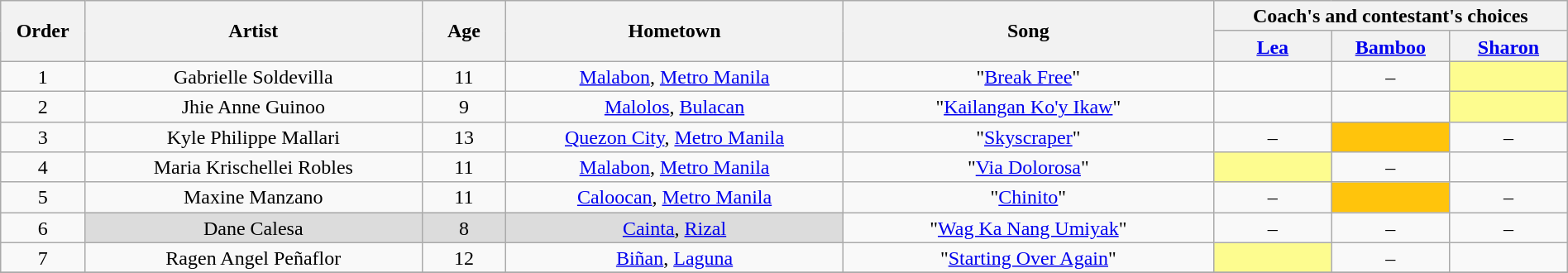<table class="wikitable" style="text-align:center; line-height:17px; width:100%;">
<tr>
<th scope="col" rowspan="2" width="05%">Order</th>
<th scope="col" rowspan="2" width="20%">Artist</th>
<th scope="col" rowspan="2" width="05%">Age</th>
<th scope="col" rowspan="2" width="20%">Hometown</th>
<th scope="col" rowspan="2" width="22%">Song</th>
<th scope="col" colspan="4" width="28%">Coach's and contestant's choices</th>
</tr>
<tr>
<th width="07%"><a href='#'>Lea</a></th>
<th width="07%"><a href='#'>Bamboo</a></th>
<th width="07%"><a href='#'>Sharon</a></th>
</tr>
<tr>
<td scope="row">1</td>
<td>Gabrielle Soldevilla</td>
<td>11</td>
<td><a href='#'>Malabon</a>, <a href='#'>Metro Manila</a></td>
<td>"<a href='#'>Break Free</a>"</td>
<td><strong></strong></td>
<td>–</td>
<td style="background:#fdfc8f;"><strong></strong></td>
</tr>
<tr>
<td scope="row">2</td>
<td>Jhie Anne Guinoo</td>
<td>9</td>
<td><a href='#'>Malolos</a>, <a href='#'>Bulacan</a></td>
<td>"<a href='#'>Kailangan Ko'y Ikaw</a>"</td>
<td><strong></strong></td>
<td><strong></strong></td>
<td style="background:#fdfc8f;"><strong></strong></td>
</tr>
<tr>
<td scope="row">3</td>
<td>Kyle Philippe Mallari</td>
<td>13</td>
<td><a href='#'>Quezon City</a>, <a href='#'>Metro Manila</a></td>
<td>"<a href='#'>Skyscraper</a>"</td>
<td>–</td>
<td style="background:#ffc40c;"><strong></strong></td>
<td>–</td>
</tr>
<tr>
<td scope="row">4</td>
<td>Maria Krischellei Robles</td>
<td>11</td>
<td><a href='#'>Malabon</a>, <a href='#'>Metro Manila</a></td>
<td>"<a href='#'>Via Dolorosa</a>"</td>
<td style="background:#fdfc8f;"><strong></strong></td>
<td>–</td>
<td><strong></strong></td>
</tr>
<tr>
<td scope="row">5</td>
<td>Maxine Manzano</td>
<td>11</td>
<td><a href='#'>Caloocan</a>, <a href='#'>Metro Manila</a></td>
<td>"<a href='#'>Chinito</a>"</td>
<td>–</td>
<td style="background:#ffc40c;"><strong></strong></td>
<td>–</td>
</tr>
<tr>
<td scope="row">6</td>
<td style="background:#DCDCDC;">Dane Calesa</td>
<td style="background:#DCDCDC;">8</td>
<td style="background:#DCDCDC;"><a href='#'>Cainta</a>, <a href='#'>Rizal</a></td>
<td>"<a href='#'>Wag Ka Nang Umiyak</a>"</td>
<td>–</td>
<td>–</td>
<td>–</td>
</tr>
<tr>
<td scope="row">7</td>
<td>Ragen Angel Peñaflor</td>
<td>12</td>
<td><a href='#'>Biñan</a>, <a href='#'>Laguna</a></td>
<td>"<a href='#'>Starting Over Again</a>"</td>
<td style="background:#fdfc8f;"><strong></strong></td>
<td>–</td>
<td><strong></strong></td>
</tr>
<tr>
</tr>
</table>
